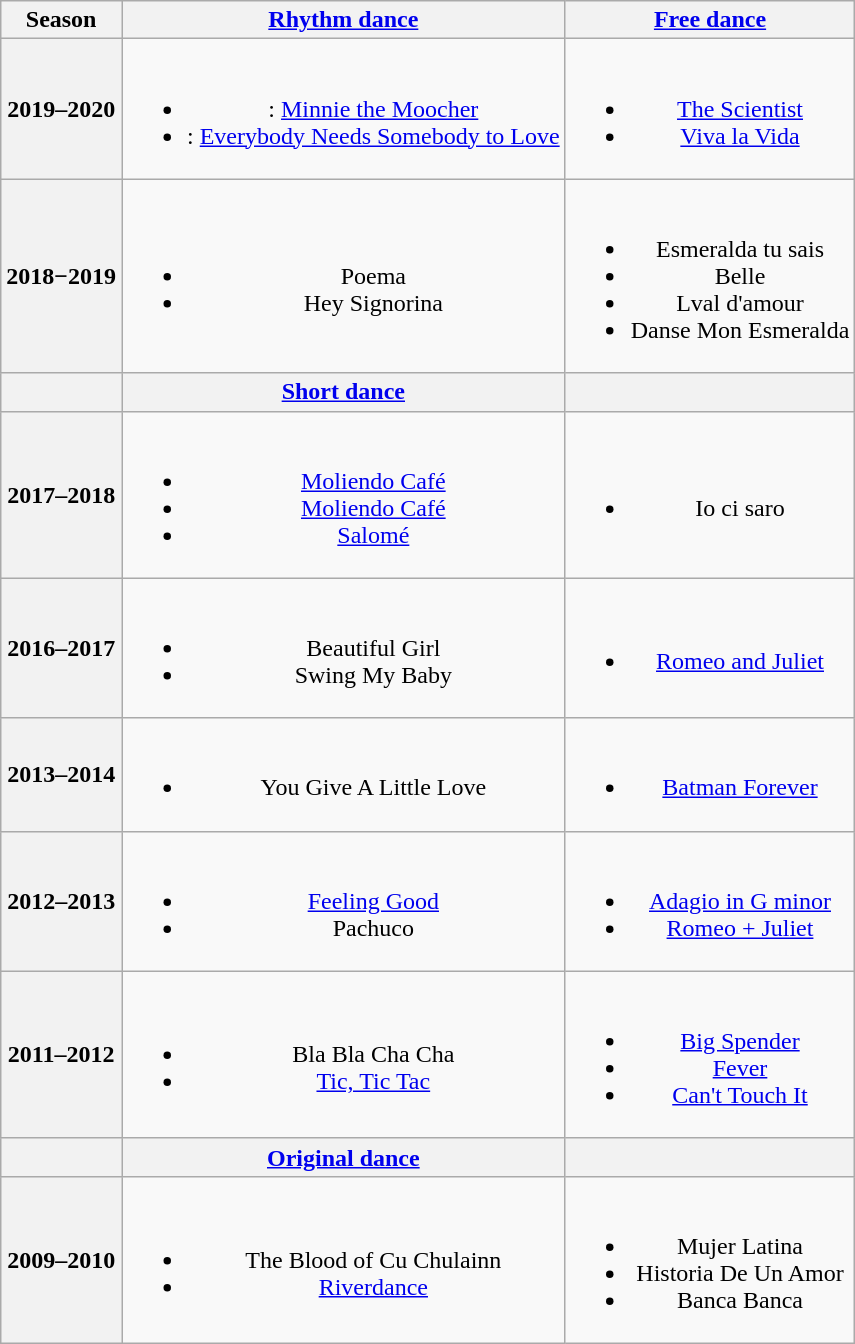<table class="wikitable" style="text-align:center">
<tr>
<th>Season</th>
<th><a href='#'>Rhythm dance</a></th>
<th><a href='#'>Free dance</a></th>
</tr>
<tr>
<th>2019–2020 <br></th>
<td><br><ul><li>: <a href='#'>Minnie the Moocher</a></li><li>: <a href='#'>Everybody Needs Somebody to Love</a> <br></li></ul></td>
<td><br><ul><li><a href='#'>The Scientist</a> <br></li><li><a href='#'>Viva la Vida</a> <br></li></ul></td>
</tr>
<tr>
<th>2018−2019</th>
<td><br><ul><li> Poema <br> </li><li> Hey Signorina <br> </li></ul></td>
<td><br><ul><li>Esmeralda tu sais <br> </li><li>Belle <br> </li><li>Lval d'amour <br> </li><li>Danse Mon Esmeralda <br> </li></ul></td>
</tr>
<tr>
<th></th>
<th><a href='#'>Short dance</a></th>
<th></th>
</tr>
<tr>
<th>2017–2018</th>
<td><br><ul><li> <a href='#'>Moliendo Café</a> <br></li><li> <a href='#'>Moliendo Café</a> <br></li><li> <a href='#'>Salomé</a> <br></li></ul></td>
<td><br><ul><li>Io ci saro <br></li></ul></td>
</tr>
<tr>
<th>2016–2017 <br> </th>
<td><br><ul><li> Beautiful Girl</li><li> Swing My Baby</li></ul></td>
<td><br><ul><li><a href='#'>Romeo and Juliet</a> <br></li></ul></td>
</tr>
<tr>
<th>2013–2014 <br> </th>
<td><br><ul><li>You Give A Little Love <br></li></ul></td>
<td><br><ul><li><a href='#'>Batman Forever</a> <br></li></ul></td>
</tr>
<tr>
<th>2012–2013 <br> </th>
<td><br><ul><li><a href='#'>Feeling Good</a> <br></li><li>Pachuco <br></li></ul></td>
<td><br><ul><li><a href='#'>Adagio in G minor</a> <br></li><li><a href='#'>Romeo + Juliet</a></li></ul></td>
</tr>
<tr>
<th>2011–2012 <br> </th>
<td><br><ul><li>Bla Bla Cha Cha <br></li><li><a href='#'>Tic, Tic Tac</a> <br></li></ul></td>
<td><br><ul><li><a href='#'>Big Spender</a> <br></li><li><a href='#'>Fever</a> <br></li><li><a href='#'>Can't Touch It</a> <br></li></ul></td>
</tr>
<tr>
<th></th>
<th><a href='#'>Original dance</a></th>
<th></th>
</tr>
<tr>
<th>2009–2010 <br> </th>
<td><br><ul><li>The Blood of Cu Chulainn</li><li><a href='#'>Riverdance</a> <br></li></ul></td>
<td><br><ul><li> Mujer Latina <br></li><li> Historia De Un Amor <br></li><li> Banca Banca <br></li></ul></td>
</tr>
</table>
